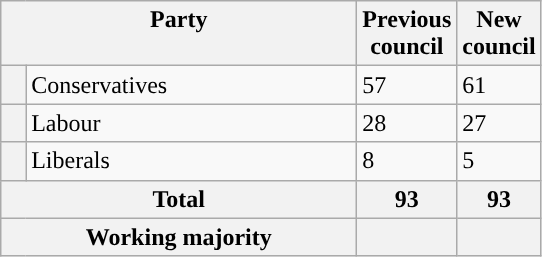<table class="wikitable">
<tr>
<th valign=top colspan="2" style="width: 230px">Party</th>
<th valign=top style="width: 30px">Previous council</th>
<th valign=top style="width: 30px">New council</th>
</tr>
<tr>
<th style="background-color: "></th>
<td>Conservatives</td>
<td>57</td>
<td>61</td>
</tr>
<tr>
<th style="background-color: "></th>
<td>Labour</td>
<td>28</td>
<td>27</td>
</tr>
<tr>
<th style="background-color: "></th>
<td>Liberals</td>
<td>8</td>
<td>5</td>
</tr>
<tr>
<th colspan=2>Total</th>
<th style="text-align: center">93</th>
<th colspan=3>93</th>
</tr>
<tr>
<th colspan=2>Working majority</th>
<th></th>
<th></th>
</tr>
</table>
